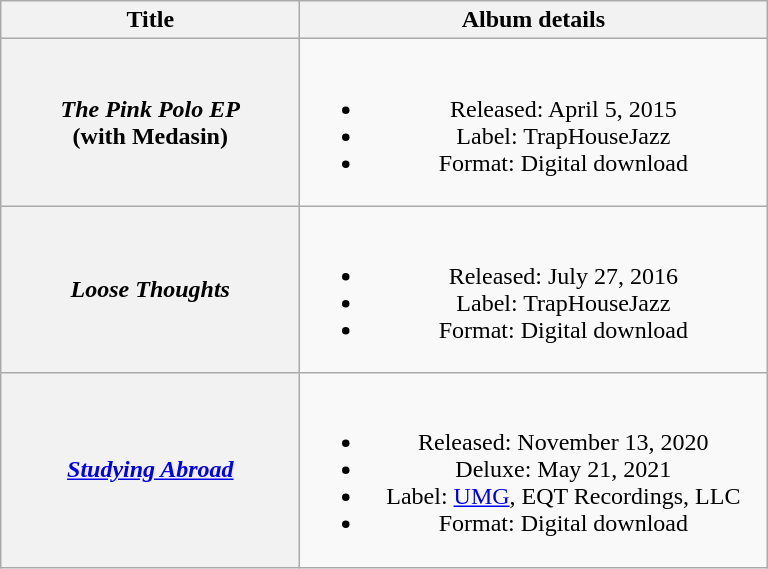<table class="wikitable plainrowheaders" style="text-align:center;">
<tr>
<th scope="col" style="width:12em;">Title</th>
<th scope="col" style="width:19em;">Album details</th>
</tr>
<tr>
<th scope="row"><em>The Pink Polo EP</em><br><span>(with Medasin)</span></th>
<td><br><ul><li>Released: April 5, 2015</li><li>Label: TrapHouseJazz</li><li>Format: Digital download</li></ul></td>
</tr>
<tr>
<th scope="row"><em>Loose Thoughts</em></th>
<td><br><ul><li>Released: July 27, 2016</li><li>Label: TrapHouseJazz</li><li>Format: Digital download</li></ul></td>
</tr>
<tr>
<th scope="row"><em><a href='#'>Studying Abroad</a></em></th>
<td><br><ul><li>Released: November 13, 2020</li><li>Deluxe: May 21, 2021</li><li>Label: <a href='#'>UMG</a>, EQT Recordings, LLC</li><li>Format: Digital download</li></ul></td>
</tr>
</table>
